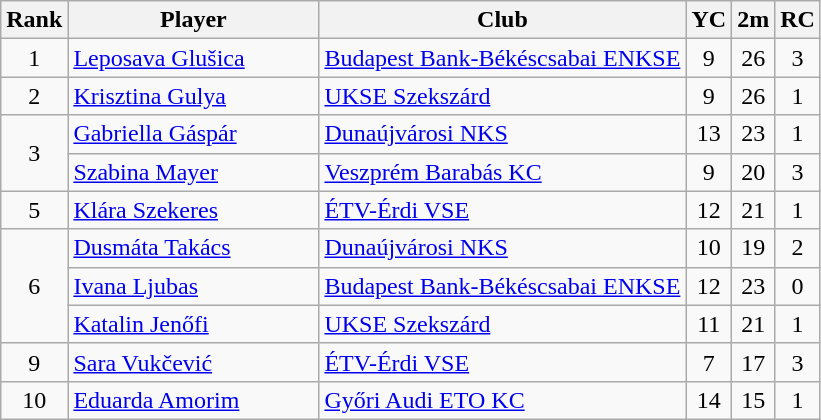<table class="wikitable" style="text-align:center">
<tr>
<th>Rank</th>
<th>Player</th>
<th>Club</th>
<th>YC</th>
<th>2m</th>
<th>RC</th>
</tr>
<tr>
<td>1</td>
<td align="left" width=160> <a href='#'>Leposava Glušica</a></td>
<td align="left"><a href='#'>Budapest Bank-Békéscsabai ENKSE</a></td>
<td>9</td>
<td>26</td>
<td>3</td>
</tr>
<tr>
<td>2</td>
<td align="left"> <a href='#'>Krisztina Gulya</a></td>
<td align="left"><a href='#'>UKSE Szekszárd</a></td>
<td>9</td>
<td>26</td>
<td>1</td>
</tr>
<tr>
<td rowspan=2>3</td>
<td align="left"> <a href='#'>Gabriella Gáspár</a></td>
<td align="left"><a href='#'>Dunaújvárosi NKS</a></td>
<td>13</td>
<td>23</td>
<td>1</td>
</tr>
<tr>
<td align="left"> <a href='#'>Szabina Mayer</a></td>
<td align="left"><a href='#'>Veszprém Barabás KC</a></td>
<td>9</td>
<td>20</td>
<td>3</td>
</tr>
<tr>
<td>5</td>
<td align="left"> <a href='#'>Klára Szekeres</a></td>
<td align="left"><a href='#'>ÉTV-Érdi VSE</a></td>
<td>12</td>
<td>21</td>
<td>1</td>
</tr>
<tr>
<td rowspan=3>6</td>
<td align="left"> <a href='#'>Dusmáta Takács</a></td>
<td align="left"><a href='#'>Dunaújvárosi NKS</a></td>
<td>10</td>
<td>19</td>
<td>2</td>
</tr>
<tr>
<td align="left"> <a href='#'>Ivana Ljubas</a></td>
<td align="left"><a href='#'>Budapest Bank-Békéscsabai ENKSE</a></td>
<td>12</td>
<td>23</td>
<td>0</td>
</tr>
<tr>
<td align="left"> <a href='#'>Katalin Jenőfi</a></td>
<td align="left"><a href='#'>UKSE Szekszárd</a></td>
<td>11</td>
<td>21</td>
<td>1</td>
</tr>
<tr>
<td>9</td>
<td align="left"> <a href='#'>Sara Vukčević</a></td>
<td align="left"><a href='#'>ÉTV-Érdi VSE</a></td>
<td>7</td>
<td>17</td>
<td>3</td>
</tr>
<tr>
<td>10</td>
<td align="left"> <a href='#'>Eduarda Amorim</a></td>
<td align="left"><a href='#'>Győri Audi ETO KC</a></td>
<td>14</td>
<td>15</td>
<td>1</td>
</tr>
</table>
